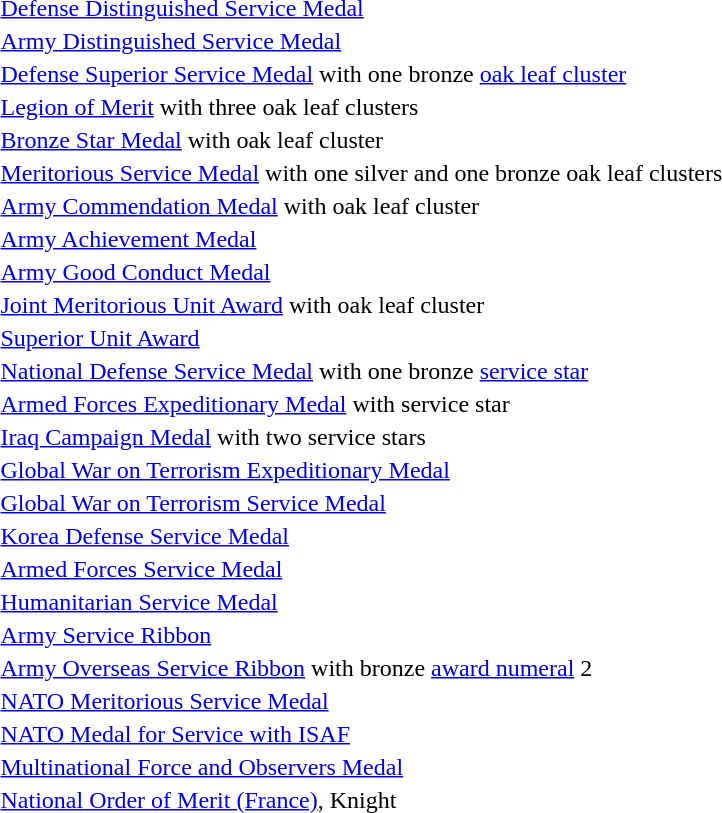<table>
<tr>
<td> <a href='#'>Defense Distinguished Service Medal</a></td>
</tr>
<tr>
<td> <a href='#'>Army Distinguished Service Medal</a></td>
</tr>
<tr>
<td> <a href='#'>Defense Superior Service Medal</a> with one bronze <a href='#'>oak leaf cluster</a></td>
</tr>
<tr>
<td> <a href='#'>Legion of Merit</a> with three oak leaf clusters</td>
</tr>
<tr>
<td> <a href='#'>Bronze Star Medal</a> with oak leaf cluster</td>
</tr>
<tr>
<td> <a href='#'>Meritorious Service Medal</a> with one silver and one bronze oak leaf clusters</td>
</tr>
<tr>
<td> <a href='#'>Army Commendation Medal</a> with oak leaf cluster</td>
</tr>
<tr>
<td> <a href='#'>Army Achievement Medal</a></td>
</tr>
<tr>
<td> <a href='#'>Army Good Conduct Medal</a></td>
</tr>
<tr>
<td> <a href='#'>Joint Meritorious Unit Award</a> with oak leaf cluster</td>
</tr>
<tr>
<td> <a href='#'>Superior Unit Award</a></td>
</tr>
<tr>
<td> <a href='#'>National Defense Service Medal</a> with one bronze <a href='#'>service star</a></td>
</tr>
<tr>
<td> <a href='#'>Armed Forces Expeditionary Medal</a> with service star</td>
</tr>
<tr>
<td><span></span><span></span> <a href='#'>Iraq Campaign Medal</a> with two service stars</td>
</tr>
<tr>
<td> <a href='#'>Global War on Terrorism Expeditionary Medal</a></td>
</tr>
<tr>
<td> <a href='#'>Global War on Terrorism Service Medal</a></td>
</tr>
<tr>
<td> <a href='#'>Korea Defense Service Medal</a></td>
</tr>
<tr>
<td> <a href='#'>Armed Forces Service Medal</a></td>
</tr>
<tr>
<td> <a href='#'>Humanitarian Service Medal</a></td>
</tr>
<tr>
<td> <a href='#'>Army Service Ribbon</a></td>
</tr>
<tr>
<td><span></span> <a href='#'>Army Overseas Service Ribbon</a> with bronze <a href='#'>award numeral</a> 2</td>
</tr>
<tr>
<td> <a href='#'>NATO Meritorious Service Medal</a></td>
</tr>
<tr>
<td> <a href='#'>NATO Medal for Service with ISAF</a></td>
</tr>
<tr>
<td> <a href='#'>Multinational Force and Observers Medal</a></td>
</tr>
<tr>
<td> <a href='#'>National Order of Merit (France)</a>, Knight</td>
</tr>
</table>
